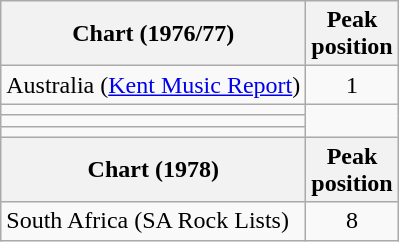<table class="wikitable sortable">
<tr>
<th>Chart (1976/77)</th>
<th>Peak<br>position</th>
</tr>
<tr>
<td>Australia (<a href='#'>Kent Music Report</a>)</td>
<td style="text-align:center;">1</td>
</tr>
<tr>
<td></td>
</tr>
<tr>
<td></td>
</tr>
<tr>
<td></td>
</tr>
<tr>
<th>Chart (1978)</th>
<th>Peak<br>position</th>
</tr>
<tr>
<td>South Africa (SA Rock Lists)</td>
<td style="text-align:center;">8</td>
</tr>
</table>
